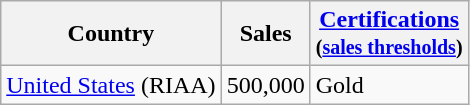<table class="wikitable">
<tr>
<th>Country</th>
<th>Sales</th>
<th><a href='#'>Certifications</a><br><small>(<a href='#'>sales thresholds</a>)</small></th>
</tr>
<tr>
<td><a href='#'>United States</a> (RIAA)</td>
<td>500,000</td>
<td>Gold</td>
</tr>
</table>
